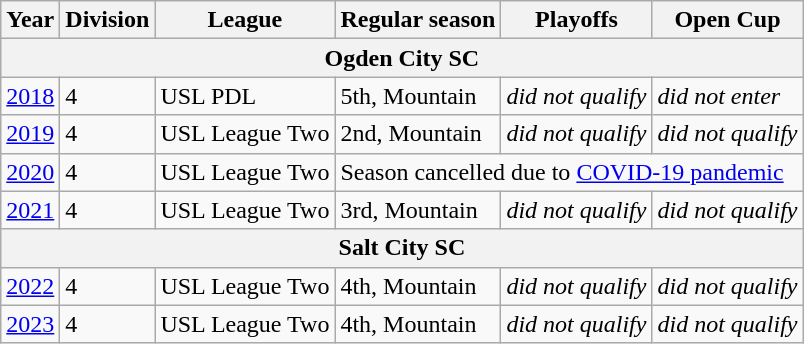<table class="wikitable">
<tr>
<th>Year</th>
<th>Division</th>
<th>League</th>
<th>Regular season</th>
<th>Playoffs</th>
<th>Open Cup</th>
</tr>
<tr>
<th colspan=6>Ogden City SC</th>
</tr>
<tr>
<td><a href='#'>2018</a></td>
<td>4</td>
<td>USL PDL</td>
<td>5th, Mountain</td>
<td><em>did not qualify</em></td>
<td><em>did not enter</em></td>
</tr>
<tr>
<td><a href='#'>2019</a></td>
<td>4</td>
<td>USL League Two</td>
<td>2nd, Mountain</td>
<td><em>did not qualify</em></td>
<td><em>did not qualify</em></td>
</tr>
<tr>
<td><a href='#'>2020</a></td>
<td>4</td>
<td>USL League Two</td>
<td colspan=3>Season cancelled due to <a href='#'>COVID-19 pandemic</a></td>
</tr>
<tr>
<td><a href='#'>2021</a></td>
<td>4</td>
<td>USL League Two</td>
<td>3rd, Mountain</td>
<td><em>did not qualify</em></td>
<td><em>did not qualify</em></td>
</tr>
<tr>
<th colspan=6>Salt City SC</th>
</tr>
<tr>
<td><a href='#'>2022</a></td>
<td>4</td>
<td>USL League Two</td>
<td>4th, Mountain</td>
<td><em>did not qualify</em></td>
<td><em>did not qualify</em></td>
</tr>
<tr>
<td><a href='#'>2023</a></td>
<td>4</td>
<td>USL League Two</td>
<td>4th, Mountain</td>
<td><em>did not qualify</em></td>
<td><em>did not qualify</em></td>
</tr>
</table>
